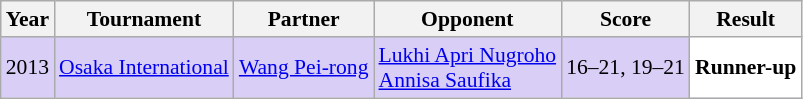<table class="sortable wikitable" style="font-size: 90%;">
<tr>
<th>Year</th>
<th>Tournament</th>
<th>Partner</th>
<th>Opponent</th>
<th>Score</th>
<th>Result</th>
</tr>
<tr style="background:#D8CEF6">
<td align="center">2013</td>
<td align="left"><a href='#'>Osaka International</a></td>
<td align="left"> <a href='#'>Wang Pei-rong</a></td>
<td align="left"> <a href='#'>Lukhi Apri Nugroho</a><br> <a href='#'>Annisa Saufika</a></td>
<td align="left">16–21, 19–21</td>
<td style="text-align: left; background:white"> <strong>Runner-up</strong></td>
</tr>
</table>
